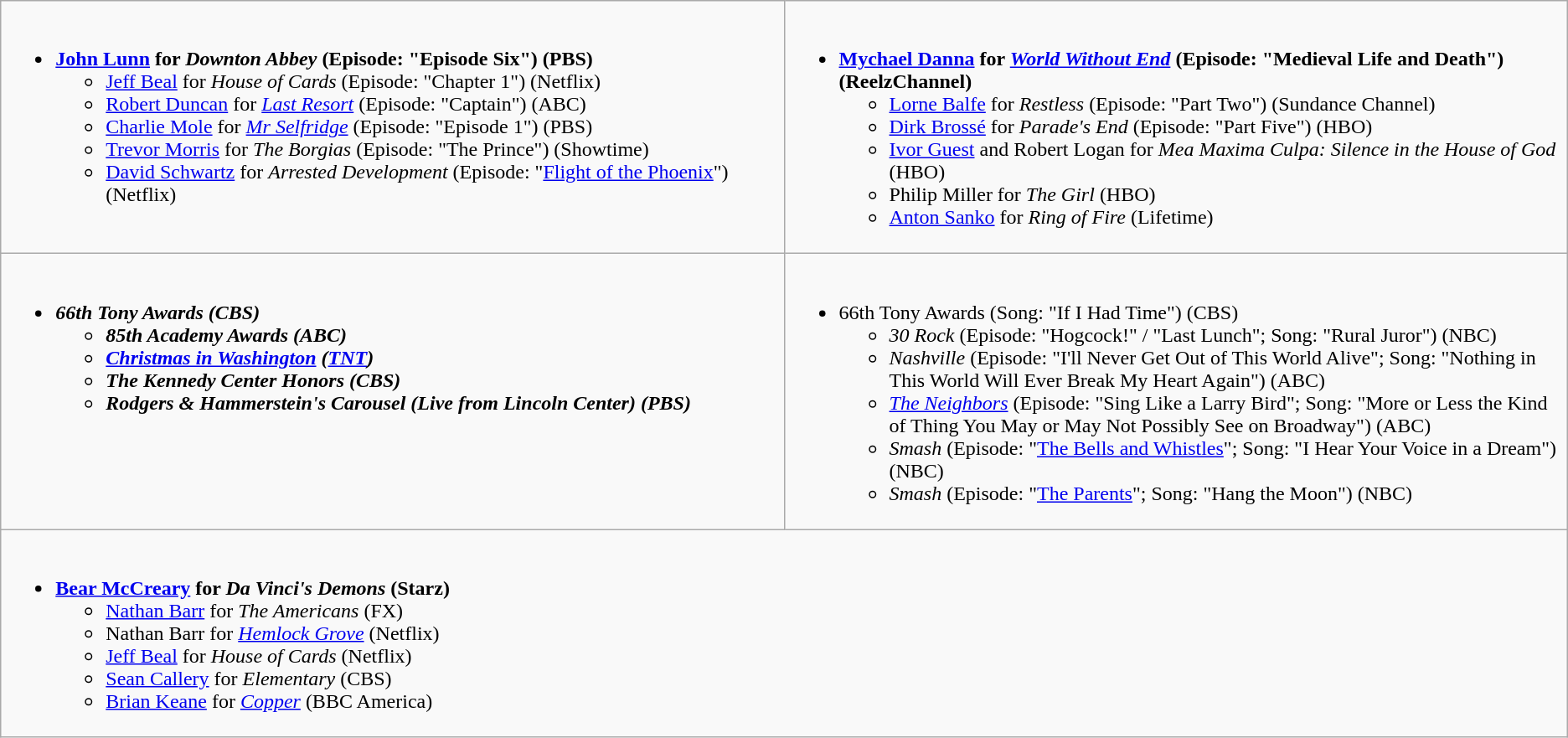<table class="wikitable">
<tr>
<td style="vertical-align:top;" width="50%"><br><ul><li><strong><a href='#'>John Lunn</a> for <em>Downton Abbey</em> (Episode: "Episode Six") (PBS)</strong><ul><li><a href='#'>Jeff Beal</a> for <em>House of Cards</em> (Episode: "Chapter 1") (Netflix)</li><li><a href='#'>Robert Duncan</a> for <em><a href='#'>Last Resort</a></em> (Episode: "Captain") (ABC)</li><li><a href='#'>Charlie Mole</a> for <em><a href='#'>Mr Selfridge</a></em> (Episode: "Episode 1") (PBS)</li><li><a href='#'>Trevor Morris</a> for <em>The Borgias</em> (Episode: "The Prince") (Showtime)</li><li><a href='#'>David Schwartz</a> for <em>Arrested Development</em> (Episode: "<a href='#'>Flight of the Phoenix</a>") (Netflix)</li></ul></li></ul></td>
<td style="vertical-align:top;" width="50%"><br><ul><li><strong><a href='#'>Mychael Danna</a> for <em><a href='#'>World Without End</a></em> (Episode: "Medieval Life and Death") (ReelzChannel)</strong><ul><li><a href='#'>Lorne Balfe</a> for <em>Restless</em> (Episode: "Part Two") (Sundance Channel)</li><li><a href='#'>Dirk Brossé</a> for <em>Parade's End</em> (Episode: "Part Five") (HBO)</li><li><a href='#'>Ivor Guest</a> and Robert Logan for <em>Mea Maxima Culpa: Silence in the House of God</em> (HBO)</li><li>Philip Miller for <em>The Girl</em> (HBO)</li><li><a href='#'>Anton Sanko</a> for <em>Ring of Fire</em> (Lifetime)</li></ul></li></ul></td>
</tr>
<tr>
<td style="vertical-align:top;" width="50%"><br><ul><li><strong><em>66th Tony Awards<em> (CBS)<strong><ul><li></em>85th Academy Awards<em> (ABC)</li><li></em><a href='#'>Christmas in Washington</a><em> (<a href='#'>TNT</a>)</li><li></em>The Kennedy Center Honors<em> (CBS)</li><li></em>Rodgers & Hammerstein's Carousel (Live from Lincoln Center)<em> (PBS)</li></ul></li></ul></td>
<td style="vertical-align:top;" width="50%"><br><ul><li></em></strong>66th Tony Awards</em> (Song: "If I Had Time") (CBS)</strong><ul><li><em>30 Rock</em> (Episode: "Hogcock!" / "Last Lunch"; Song: "Rural Juror") (NBC)</li><li><em>Nashville</em> (Episode: "I'll Never Get Out of This World Alive"; Song: "Nothing in This World Will Ever Break My Heart Again") (ABC)</li><li><em><a href='#'>The Neighbors</a></em> (Episode: "Sing Like a Larry Bird"; Song: "More or Less the Kind of Thing You May or May Not Possibly See on Broadway") (ABC)</li><li><em>Smash</em> (Episode: "<a href='#'>The Bells and Whistles</a>"; Song: "I Hear Your Voice in a Dream") (NBC)</li><li><em>Smash</em> (Episode: "<a href='#'>The Parents</a>"; Song: "Hang the Moon") (NBC)</li></ul></li></ul></td>
</tr>
<tr>
<td style="vertical-align:top;" width="50%" colspan="2"><br><ul><li><strong><a href='#'>Bear McCreary</a> for <em>Da Vinci's Demons</em> (Starz)</strong><ul><li><a href='#'>Nathan Barr</a> for <em>The Americans</em> (FX)</li><li>Nathan Barr for <em><a href='#'>Hemlock Grove</a></em> (Netflix)</li><li><a href='#'>Jeff Beal</a> for <em>House of Cards</em> (Netflix)</li><li><a href='#'>Sean Callery</a> for <em>Elementary</em> (CBS)</li><li><a href='#'>Brian Keane</a> for <em><a href='#'>Copper</a></em> (BBC America)</li></ul></li></ul></td>
</tr>
</table>
